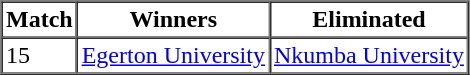<table border=1 cellpadding=2 cellspacing=0>
<tr>
<th>Match</th>
<th>Winners</th>
<th>Eliminated</th>
</tr>
<tr>
<td>15</td>
<td><a href='#'>Egerton University</a></td>
<td><a href='#'>Nkumba University</a></td>
</tr>
</table>
